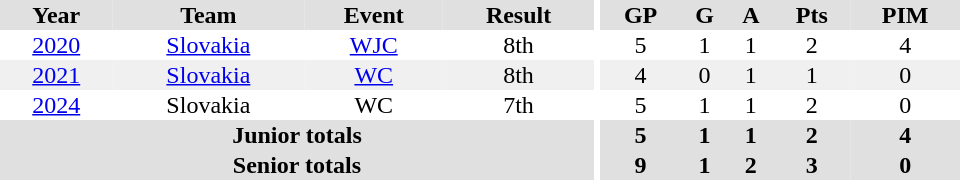<table border="0" cellpadding="1" cellspacing="0" ID="Table3" style="text-align:center; width:40em">
<tr ALIGN="center" bgcolor="#e0e0e0">
<th>Year</th>
<th>Team</th>
<th>Event</th>
<th>Result</th>
<th rowspan="99" bgcolor="#ffffff"></th>
<th>GP</th>
<th>G</th>
<th>A</th>
<th>Pts</th>
<th>PIM</th>
</tr>
<tr>
<td><a href='#'>2020</a></td>
<td><a href='#'>Slovakia</a></td>
<td><a href='#'>WJC</a></td>
<td>8th</td>
<td>5</td>
<td>1</td>
<td>1</td>
<td>2</td>
<td>4</td>
</tr>
<tr bgcolor="#f0f0f0">
<td><a href='#'>2021</a></td>
<td><a href='#'>Slovakia</a></td>
<td><a href='#'>WC</a></td>
<td>8th</td>
<td>4</td>
<td>0</td>
<td>1</td>
<td>1</td>
<td>0</td>
</tr>
<tr>
<td><a href='#'>2024</a></td>
<td>Slovakia</td>
<td>WC</td>
<td>7th</td>
<td>5</td>
<td>1</td>
<td>1</td>
<td>2</td>
<td>0</td>
</tr>
<tr bgcolor="#e0e0e0">
<th colspan="4">Junior totals</th>
<th>5</th>
<th>1</th>
<th>1</th>
<th>2</th>
<th>4</th>
</tr>
<tr bgcolor="#e0e0e0">
<th colspan="4">Senior totals</th>
<th>9</th>
<th>1</th>
<th>2</th>
<th>3</th>
<th>0</th>
</tr>
</table>
